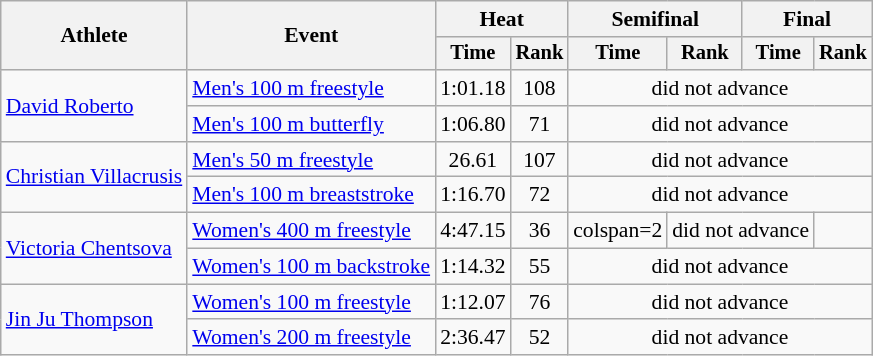<table class=wikitable style="font-size:90%">
<tr>
<th rowspan="2">Athlete</th>
<th rowspan="2">Event</th>
<th colspan="2">Heat</th>
<th colspan="2">Semifinal</th>
<th colspan="2">Final</th>
</tr>
<tr style="font-size:95%">
<th>Time</th>
<th>Rank</th>
<th>Time</th>
<th>Rank</th>
<th>Time</th>
<th>Rank</th>
</tr>
<tr align=center>
<td align=left rowspan=2><a href='#'>David Roberto</a></td>
<td align=left><a href='#'>Men's 100 m freestyle</a></td>
<td>1:01.18</td>
<td>108</td>
<td colspan=4>did not advance</td>
</tr>
<tr align=center>
<td align=left><a href='#'>Men's 100 m butterfly</a></td>
<td>1:06.80</td>
<td>71</td>
<td colspan=4>did not advance</td>
</tr>
<tr align=center>
<td align=left rowspan=2><a href='#'>Christian Villacrusis</a></td>
<td align=left><a href='#'>Men's 50 m freestyle</a></td>
<td>26.61</td>
<td>107</td>
<td colspan=4>did not advance</td>
</tr>
<tr align=center>
<td align=left><a href='#'>Men's 100 m breaststroke</a></td>
<td>1:16.70</td>
<td>72</td>
<td colspan=4>did not advance</td>
</tr>
<tr align=center>
<td align=left rowspan=2><a href='#'>Victoria Chentsova</a></td>
<td align=left><a href='#'>Women's 400 m freestyle</a></td>
<td>4:47.15</td>
<td>36</td>
<td>colspan=2 </td>
<td colspan=2>did not advance</td>
</tr>
<tr align=center>
<td align=left><a href='#'>Women's 100 m backstroke</a></td>
<td>1:14.32</td>
<td>55</td>
<td colspan=4>did not advance</td>
</tr>
<tr align=center>
<td align=left rowspan=2><a href='#'>Jin Ju Thompson</a></td>
<td align=left><a href='#'>Women's 100 m freestyle</a></td>
<td>1:12.07</td>
<td>76</td>
<td colspan=4>did not advance</td>
</tr>
<tr align=center>
<td align=left><a href='#'>Women's 200 m freestyle</a></td>
<td>2:36.47</td>
<td>52</td>
<td colspan=4>did not advance</td>
</tr>
</table>
